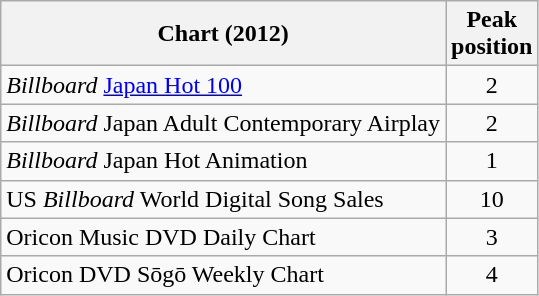<table class="wikitable sortable">
<tr>
<th>Chart (2012)</th>
<th>Peak<br>position</th>
</tr>
<tr>
<td><em>Billboard</em> <a href='#'>Japan Hot 100</a></td>
<td align="center">2</td>
</tr>
<tr>
<td><em>Billboard</em> Japan Adult Contemporary Airplay</td>
<td align="center">2</td>
</tr>
<tr>
<td><em>Billboard</em> Japan Hot Animation</td>
<td align="center">1</td>
</tr>
<tr>
<td>US <em>Billboard</em> World Digital Song Sales</td>
<td align="center">10</td>
</tr>
<tr>
<td>Oricon Music DVD Daily Chart</td>
<td align="center">3</td>
</tr>
<tr>
<td>Oricon DVD Sōgō Weekly Chart</td>
<td align="center">4</td>
</tr>
</table>
